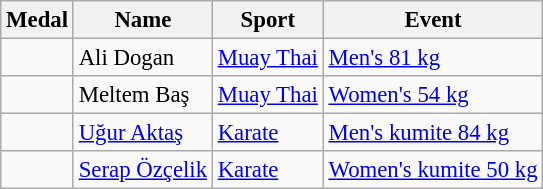<table class="wikitable sortable" style="font-size: 95%;">
<tr>
<th>Medal</th>
<th>Name</th>
<th>Sport</th>
<th>Event</th>
</tr>
<tr>
<td></td>
<td>Ali Dogan</td>
<td><a href='#'>Muay Thai</a></td>
<td><a href='#'>Men's 81 kg</a></td>
</tr>
<tr>
<td></td>
<td>Meltem Baş</td>
<td><a href='#'>Muay Thai</a></td>
<td><a href='#'>Women's 54 kg</a></td>
</tr>
<tr>
<td></td>
<td><a href='#'>Uğur Aktaş</a></td>
<td><a href='#'>Karate</a></td>
<td><a href='#'>Men's kumite 84 kg</a></td>
</tr>
<tr>
<td></td>
<td><a href='#'>Serap Özçelik</a></td>
<td><a href='#'>Karate</a></td>
<td><a href='#'>Women's kumite 50 kg</a></td>
</tr>
</table>
